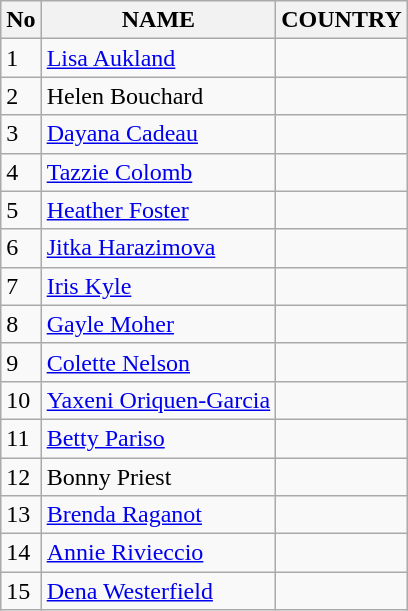<table class="wikitable">
<tr>
<th>No</th>
<th>NAME</th>
<th>COUNTRY</th>
</tr>
<tr>
<td>1</td>
<td><a href='#'>Lisa Aukland</a></td>
<td></td>
</tr>
<tr>
<td>2</td>
<td>Helen Bouchard</td>
<td></td>
</tr>
<tr>
<td>3</td>
<td><a href='#'>Dayana Cadeau</a></td>
<td></td>
</tr>
<tr>
<td>4</td>
<td><a href='#'>Tazzie Colomb</a></td>
<td></td>
</tr>
<tr>
<td>5</td>
<td><a href='#'>Heather Foster</a></td>
<td></td>
</tr>
<tr>
<td>6</td>
<td><a href='#'>Jitka Harazimova</a></td>
<td></td>
</tr>
<tr>
<td>7</td>
<td><a href='#'>Iris Kyle</a></td>
<td></td>
</tr>
<tr>
<td>8</td>
<td><a href='#'>Gayle Moher</a></td>
<td></td>
</tr>
<tr>
<td>9</td>
<td><a href='#'>Colette Nelson</a></td>
<td></td>
</tr>
<tr>
<td>10</td>
<td><a href='#'>Yaxeni Oriquen-Garcia</a></td>
<td></td>
</tr>
<tr>
<td>11</td>
<td><a href='#'>Betty Pariso</a></td>
<td></td>
</tr>
<tr>
<td>12</td>
<td>Bonny Priest</td>
<td></td>
</tr>
<tr>
<td>13</td>
<td><a href='#'>Brenda Raganot</a></td>
<td></td>
</tr>
<tr>
<td>14</td>
<td><a href='#'>Annie Rivieccio</a></td>
<td></td>
</tr>
<tr>
<td>15</td>
<td><a href='#'>Dena Westerfield</a></td>
<td></td>
</tr>
</table>
